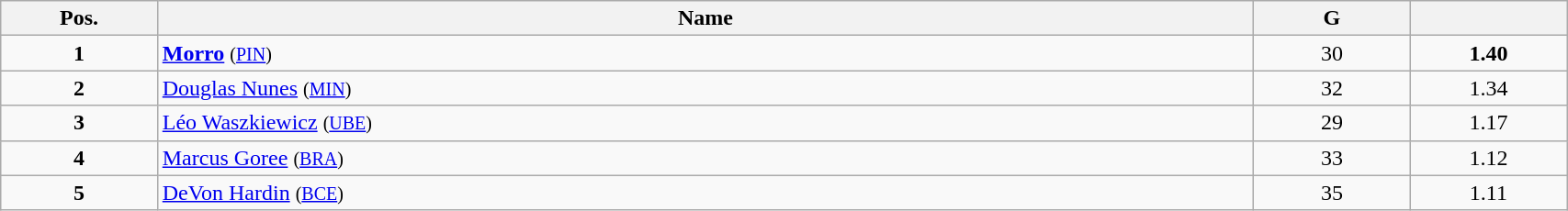<table class="wikitable" style="width:90%;">
<tr>
<th style="width:10%;">Pos.</th>
<th style="width:70%;">Name</th>
<th style="width:10%;">G</th>
<th style="width:10%;"></th>
</tr>
<tr align=center>
<td><strong>1</strong></td>
<td align=left> <strong><a href='#'>Morro</a></strong> <small>(<a href='#'>PIN</a>)</small></td>
<td>30</td>
<td><strong>1.40</strong></td>
</tr>
<tr align=center>
<td><strong>2</strong></td>
<td align=left> <a href='#'>Douglas Nunes</a> <small>(<a href='#'>MIN</a>)</small></td>
<td>32</td>
<td>1.34</td>
</tr>
<tr align=center>
<td><strong>3</strong></td>
<td align=left> <a href='#'>Léo Waszkiewicz</a> <small>(<a href='#'>UBE</a>)</small></td>
<td>29</td>
<td>1.17</td>
</tr>
<tr align=center>
<td><strong>4</strong></td>
<td align=left> <a href='#'>Marcus Goree</a> <small>(<a href='#'>BRA</a>)</small></td>
<td>33</td>
<td>1.12</td>
</tr>
<tr align=center>
<td><strong>5</strong></td>
<td align=left> <a href='#'>DeVon Hardin</a> <small>(<a href='#'>BCE</a>)</small></td>
<td>35</td>
<td>1.11</td>
</tr>
</table>
